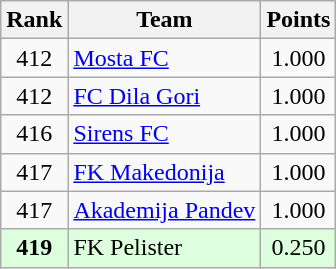<table class="wikitable" style="text-align: center;">
<tr>
<th>Rank</th>
<th>Team</th>
<th>Points</th>
</tr>
<tr>
<td>412</td>
<td align=left> <a href='#'>Mosta FC</a></td>
<td>1.000</td>
</tr>
<tr>
<td>412</td>
<td align=left> <a href='#'>FC Dila Gori</a></td>
<td>1.000</td>
</tr>
<tr>
<td>416</td>
<td align=left> <a href='#'>Sirens FC</a></td>
<td>1.000</td>
</tr>
<tr>
<td>417</td>
<td align=left> <a href='#'>FK Makedonija</a></td>
<td>1.000</td>
</tr>
<tr>
<td>417</td>
<td align=left> <a href='#'>Akademija Pandev</a></td>
<td>1.000</td>
</tr>
<tr style="background:#dfd;">
<td><strong>419</strong></td>
<td align=left> FK Pelister</td>
<td>0.250</td>
</tr>
</table>
